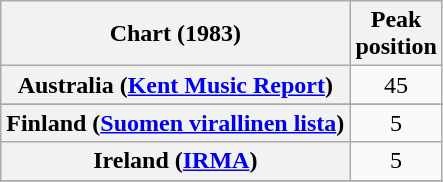<table class="wikitable sortable plainrowheaders">
<tr>
<th>Chart (1983)</th>
<th align="center">Peak<br>position</th>
</tr>
<tr>
<th scope="row">Australia (<a href='#'>Kent Music Report</a>)</th>
<td align="center">45</td>
</tr>
<tr>
</tr>
<tr>
</tr>
<tr>
<th scope="row">Finland (<a href='#'>Suomen virallinen lista</a>)</th>
<td align="center">5</td>
</tr>
<tr>
<th scope="row">Ireland (<a href='#'>IRMA</a>)</th>
<td align="center">5</td>
</tr>
<tr>
</tr>
<tr>
</tr>
<tr>
</tr>
<tr>
</tr>
<tr>
</tr>
<tr>
</tr>
<tr>
</tr>
<tr>
</tr>
<tr>
</tr>
</table>
